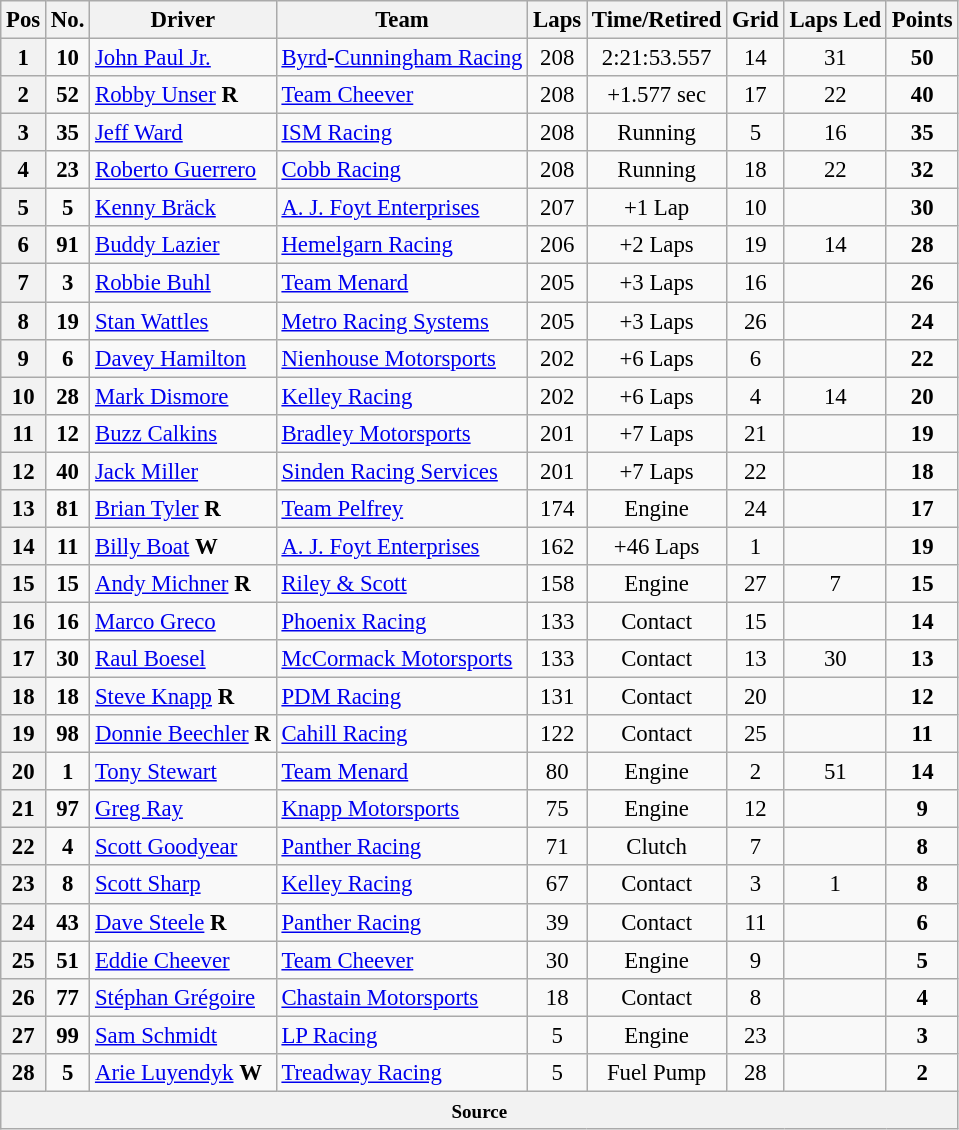<table class="wikitable" style="font-size:95%">
<tr>
<th>Pos</th>
<th>No.</th>
<th>Driver</th>
<th>Team</th>
<th>Laps</th>
<th>Time/Retired</th>
<th>Grid</th>
<th>Laps Led</th>
<th>Points</th>
</tr>
<tr>
<th>1</th>
<td align=center><strong>10</strong></td>
<td> <a href='#'>John Paul Jr.</a></td>
<td><a href='#'>Byrd</a>-<a href='#'>Cunningham Racing</a></td>
<td align=center>208</td>
<td align=center>2:21:53.557</td>
<td align=center>14</td>
<td align=center>31</td>
<td align=center><strong>50</strong></td>
</tr>
<tr>
<th>2</th>
<td align=center><strong>52</strong></td>
<td> <a href='#'>Robby Unser</a> <strong><span>R</span></strong></td>
<td><a href='#'>Team Cheever</a></td>
<td align=center>208</td>
<td align=center>+1.577 sec</td>
<td align=center>17</td>
<td align=center>22</td>
<td align=center><strong>40</strong></td>
</tr>
<tr>
<th>3</th>
<td align=center><strong>35</strong></td>
<td> <a href='#'>Jeff Ward</a></td>
<td><a href='#'>ISM Racing</a></td>
<td align=center>208</td>
<td align=center>Running</td>
<td align=center>5</td>
<td align=center>16</td>
<td align=center><strong>35</strong></td>
</tr>
<tr>
<th>4</th>
<td align=center><strong>23</strong></td>
<td> <a href='#'>Roberto Guerrero</a></td>
<td><a href='#'>Cobb Racing</a></td>
<td align=center>208</td>
<td align=center>Running</td>
<td align=center>18</td>
<td align=center>22</td>
<td align=center><strong>32</strong></td>
</tr>
<tr>
<th>5</th>
<td align=center><strong>5</strong></td>
<td> <a href='#'>Kenny Bräck</a></td>
<td><a href='#'>A. J. Foyt Enterprises</a></td>
<td align=center>207</td>
<td align=center>+1 Lap</td>
<td align=center>10</td>
<td align=center></td>
<td align=center><strong>30</strong></td>
</tr>
<tr>
<th>6</th>
<td align=center><strong>91</strong></td>
<td> <a href='#'>Buddy Lazier</a></td>
<td><a href='#'>Hemelgarn Racing</a></td>
<td align=center>206</td>
<td align=center>+2 Laps</td>
<td align=center>19</td>
<td align=center>14</td>
<td align=center><strong>28</strong></td>
</tr>
<tr>
<th>7</th>
<td align=center><strong>3</strong></td>
<td> <a href='#'>Robbie Buhl</a></td>
<td><a href='#'>Team Menard</a></td>
<td align=center>205</td>
<td align=center>+3 Laps</td>
<td align=center>16</td>
<td align=center></td>
<td align=center><strong>26</strong></td>
</tr>
<tr>
<th>8</th>
<td align=center><strong>19</strong></td>
<td> <a href='#'>Stan Wattles</a></td>
<td><a href='#'>Metro Racing Systems</a></td>
<td align=center>205</td>
<td align=center>+3 Laps</td>
<td align=center>26</td>
<td align=center></td>
<td align=center><strong>24</strong></td>
</tr>
<tr>
<th>9</th>
<td align=center><strong>6</strong></td>
<td> <a href='#'>Davey Hamilton</a></td>
<td><a href='#'>Nienhouse Motorsports</a></td>
<td align=center>202</td>
<td align=center>+6 Laps</td>
<td align=center>6</td>
<td align=center></td>
<td align=center><strong>22</strong></td>
</tr>
<tr>
<th>10</th>
<td align=center><strong>28</strong></td>
<td> <a href='#'>Mark Dismore</a></td>
<td><a href='#'>Kelley Racing</a></td>
<td align=center>202</td>
<td align=center>+6 Laps</td>
<td align=center>4</td>
<td align=center>14</td>
<td align=center><strong>20</strong></td>
</tr>
<tr>
<th>11</th>
<td align=center><strong>12</strong></td>
<td> <a href='#'>Buzz Calkins</a></td>
<td><a href='#'>Bradley Motorsports</a></td>
<td align=center>201</td>
<td align=center>+7 Laps</td>
<td align=center>21</td>
<td align=center></td>
<td align=center><strong>19</strong></td>
</tr>
<tr>
<th>12</th>
<td align=center><strong>40</strong></td>
<td> <a href='#'>Jack Miller</a></td>
<td><a href='#'>Sinden Racing Services</a></td>
<td align=center>201</td>
<td align=center>+7 Laps</td>
<td align=center>22</td>
<td align=center></td>
<td align=center><strong>18</strong></td>
</tr>
<tr>
<th>13</th>
<td align=center><strong>81</strong></td>
<td> <a href='#'>Brian Tyler</a> <strong><span>R</span></strong></td>
<td><a href='#'>Team Pelfrey</a></td>
<td align=center>174</td>
<td align=center>Engine</td>
<td align=center>24</td>
<td align=center></td>
<td align=center><strong>17</strong></td>
</tr>
<tr>
<th>14</th>
<td align=center><strong>11</strong></td>
<td> <a href='#'>Billy Boat</a> <strong><span>W</span></strong></td>
<td><a href='#'>A. J. Foyt Enterprises</a></td>
<td align=center>162</td>
<td align=center>+46 Laps</td>
<td align=center>1</td>
<td align=center></td>
<td align=center><strong>19</strong></td>
</tr>
<tr>
<th>15</th>
<td align=center><strong>15</strong></td>
<td> <a href='#'>Andy Michner</a> <strong><span>R</span></strong></td>
<td><a href='#'>Riley & Scott</a></td>
<td align=center>158</td>
<td align=center>Engine</td>
<td align=center>27</td>
<td align=center>7</td>
<td align=center><strong>15</strong></td>
</tr>
<tr>
<th>16</th>
<td align=center><strong>16</strong></td>
<td> <a href='#'>Marco Greco</a></td>
<td><a href='#'>Phoenix Racing</a></td>
<td align=center>133</td>
<td align=center>Contact</td>
<td align=center>15</td>
<td align=center></td>
<td align=center><strong>14</strong></td>
</tr>
<tr>
<th>17</th>
<td align=center><strong>30</strong></td>
<td> <a href='#'>Raul Boesel</a></td>
<td><a href='#'>McCormack Motorsports</a></td>
<td align=center>133</td>
<td align=center>Contact</td>
<td align=center>13</td>
<td align=center>30</td>
<td align=center><strong>13</strong></td>
</tr>
<tr>
<th>18</th>
<td align=center><strong>18</strong></td>
<td> <a href='#'>Steve Knapp</a> <strong><span>R</span></strong></td>
<td><a href='#'>PDM Racing</a></td>
<td align=center>131</td>
<td align=center>Contact</td>
<td align=center>20</td>
<td align=center></td>
<td align=center><strong>12</strong></td>
</tr>
<tr>
<th>19</th>
<td align=center><strong>98</strong></td>
<td> <a href='#'>Donnie Beechler</a> <strong><span>R</span></strong></td>
<td><a href='#'>Cahill Racing</a></td>
<td align=center>122</td>
<td align=center>Contact</td>
<td align=center>25</td>
<td align=center></td>
<td align=center><strong>11</strong></td>
</tr>
<tr>
<th>20</th>
<td align=center><strong>1</strong></td>
<td> <a href='#'>Tony Stewart</a></td>
<td><a href='#'>Team Menard</a></td>
<td align=center>80</td>
<td align=center>Engine</td>
<td align=center>2</td>
<td align=center>51</td>
<td align=center><strong>14</strong></td>
</tr>
<tr>
<th>21</th>
<td align=center><strong>97</strong></td>
<td> <a href='#'>Greg Ray</a></td>
<td><a href='#'>Knapp Motorsports</a></td>
<td align=center>75</td>
<td align=center>Engine</td>
<td align=center>12</td>
<td align=center></td>
<td align=center><strong>9</strong></td>
</tr>
<tr>
<th>22</th>
<td align=center><strong>4</strong></td>
<td> <a href='#'>Scott Goodyear</a></td>
<td><a href='#'>Panther Racing</a></td>
<td align=center>71</td>
<td align=center>Clutch</td>
<td align=center>7</td>
<td align=center></td>
<td align=center><strong>8</strong></td>
</tr>
<tr>
<th>23</th>
<td align=center><strong>8</strong></td>
<td> <a href='#'>Scott Sharp</a></td>
<td><a href='#'>Kelley Racing</a></td>
<td align=center>67</td>
<td align=center>Contact</td>
<td align=center>3</td>
<td align=center>1</td>
<td align=center><strong>8</strong></td>
</tr>
<tr>
<th>24</th>
<td align=center><strong>43</strong></td>
<td> <a href='#'>Dave Steele</a> <strong><span>R</span></strong></td>
<td><a href='#'>Panther Racing</a></td>
<td align=center>39</td>
<td align=center>Contact</td>
<td align=center>11</td>
<td align=center></td>
<td align=center><strong>6</strong></td>
</tr>
<tr>
<th>25</th>
<td align=center><strong>51</strong></td>
<td> <a href='#'>Eddie Cheever</a></td>
<td><a href='#'>Team Cheever</a></td>
<td align=center>30</td>
<td align=center>Engine</td>
<td align=center>9</td>
<td align=center></td>
<td align=center><strong>5</strong></td>
</tr>
<tr>
<th>26</th>
<td align=center><strong>77</strong></td>
<td> <a href='#'>Stéphan Grégoire</a></td>
<td><a href='#'>Chastain Motorsports</a></td>
<td align=center>18</td>
<td align=center>Contact</td>
<td align=center>8</td>
<td align=center></td>
<td align=center><strong>4</strong></td>
</tr>
<tr>
<th>27</th>
<td align=center><strong>99</strong></td>
<td> <a href='#'>Sam Schmidt</a></td>
<td><a href='#'>LP Racing</a></td>
<td align=center>5</td>
<td align=center>Engine</td>
<td align=center>23</td>
<td align=center></td>
<td align=center><strong>3</strong></td>
</tr>
<tr>
<th>28</th>
<td align=center><strong>5</strong></td>
<td> <a href='#'>Arie Luyendyk</a> <strong><span>W</span></strong></td>
<td><a href='#'>Treadway Racing</a></td>
<td align=center>5</td>
<td align=center>Fuel Pump</td>
<td align=center>28</td>
<td align=center></td>
<td align=center><strong>2</strong></td>
</tr>
<tr>
<th colspan=9 align=center><small>Source</small></th>
</tr>
</table>
